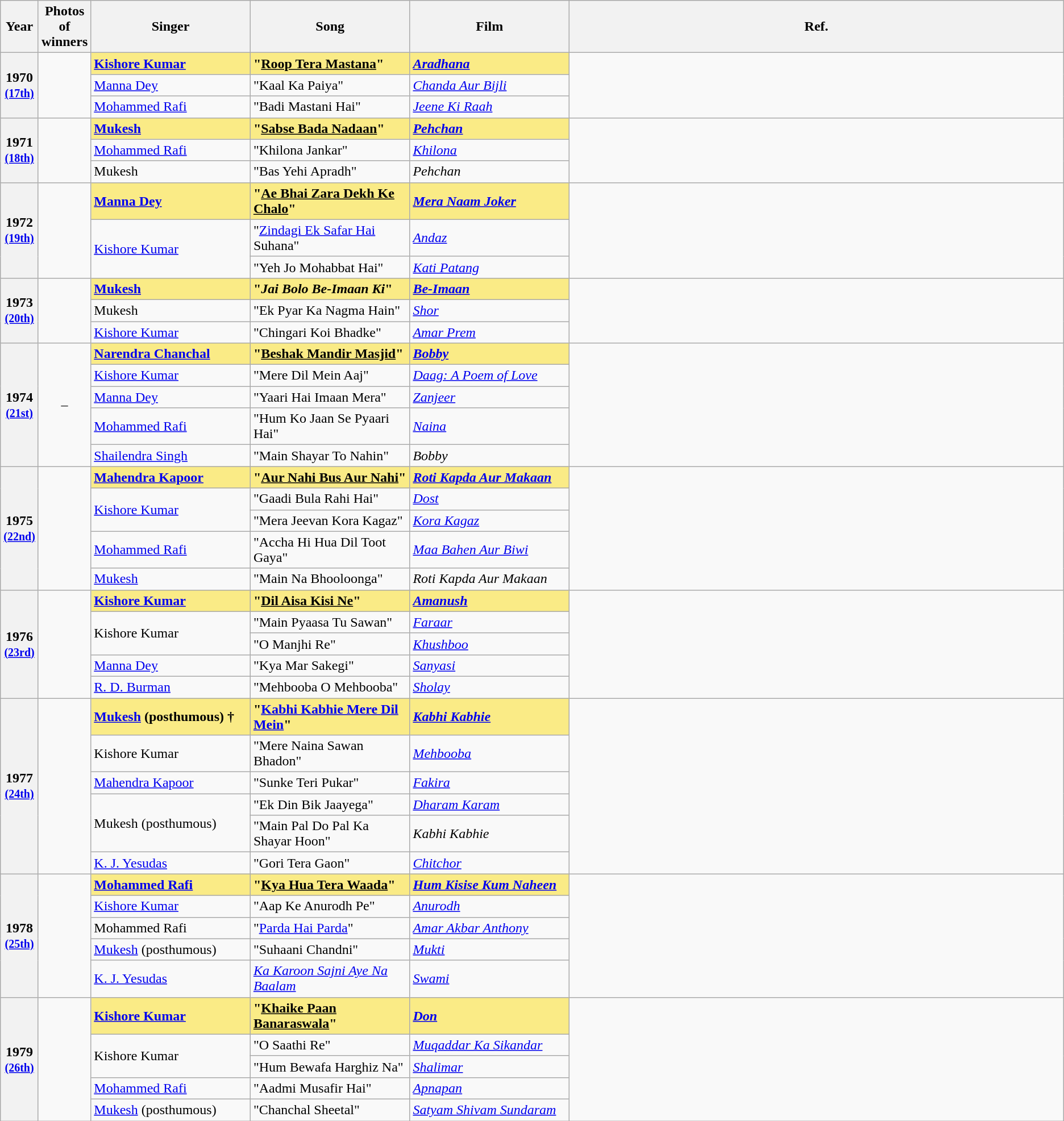<table class="wikitable sortable" style="text-align:left;">
<tr>
<th scope="col" style="width:3%; text-align:center;">Year</th>
<th scope="col" style="width:3%;text-align:center;">Photos of winners</th>
<th scope="col" style="width:15%;text-align:center;">Singer</th>
<th scope="col" style="width:15%;text-align:center;">Song</th>
<th scope="col" style="width:15%;text-align:center;">Film</th>
<th>Ref.</th>
</tr>
<tr>
<th scope="row" rowspan=3 style="text-align:center">1970 <br><small><a href='#'>(17th)</a></small></th>
<td rowspan=3 style="text-align:center"></td>
<td style="background:#FAEB86;"><strong><a href='#'>Kishore Kumar</a></strong> </td>
<td style="background:#FAEB86;"><strong>"<u>Roop Tera Mastana</u>"</strong></td>
<td style="background:#FAEB86;"><strong><em><a href='#'>Aradhana</a></em></strong></td>
<td rowspan="3"></td>
</tr>
<tr>
<td><a href='#'>Manna Dey</a></td>
<td>"Kaal Ka Paiya"</td>
<td><em><a href='#'>Chanda Aur Bijli</a></em></td>
</tr>
<tr>
<td><a href='#'>Mohammed Rafi</a></td>
<td>"Badi Mastani Hai"</td>
<td><em><a href='#'>Jeene Ki Raah</a></em></td>
</tr>
<tr>
<th scope="row" rowspan=3 style="text-align:center">1971 <br><small><a href='#'>(18th)</a> </small></th>
<td rowspan=3 style="text-align:center"></td>
<td style="background:#FAEB86;"><strong><a href='#'>Mukesh</a></strong> </td>
<td style="background:#FAEB86;"><strong>"<u>Sabse Bada Nadaan</u>"</strong></td>
<td style="background:#FAEB86;"><strong><em><a href='#'>Pehchan</a></em></strong></td>
<td rowspan="3"></td>
</tr>
<tr>
<td><a href='#'>Mohammed Rafi</a></td>
<td>"Khilona Jankar"</td>
<td><em><a href='#'>Khilona</a></em></td>
</tr>
<tr>
<td>Mukesh</td>
<td>"Bas Yehi Apradh"</td>
<td><em>Pehchan</em></td>
</tr>
<tr>
<th scope="row" rowspan=3 style="text-align:center">1972 <br><small><a href='#'>(19th)</a> </small></th>
<td rowspan=3 style="text-align:center"></td>
<td style="background:#FAEB86;"><strong><a href='#'>Manna Dey</a></strong> </td>
<td style="background:#FAEB86;"><strong>"<u>Ae Bhai Zara Dekh Ke Chalo</u>"</strong></td>
<td style="background:#FAEB86;"><strong><em><a href='#'>Mera Naam Joker</a></em></strong></td>
<td rowspan="3"></td>
</tr>
<tr>
<td rowspan="2"><a href='#'>Kishore Kumar</a></td>
<td>"<a href='#'>Zindagi Ek Safar Hai</a> Suhana"</td>
<td><em><a href='#'>Andaz</a></em></td>
</tr>
<tr>
<td>"Yeh Jo Mohabbat Hai"</td>
<td><em><a href='#'>Kati Patang</a></em></td>
</tr>
<tr>
<th scope="row" rowspan=3 style="text-align:center">1973 <br><small><a href='#'>(20th)</a> </small></th>
<td rowspan=3 style="text-align:center"></td>
<td style="background:#FAEB86;"><strong><a href='#'>Mukesh</a></strong> </td>
<td style="background:#FAEB86;"><strong>"<em>Jai Bolo Be-Imaan Ki</em>"</strong></td>
<td style="background:#FAEB86;"><strong><em><a href='#'>Be-Imaan</a></em></strong></td>
<td rowspan="3"></td>
</tr>
<tr>
<td>Mukesh</td>
<td>"Ek Pyar Ka Nagma Hain"</td>
<td><em><a href='#'>Shor</a></em></td>
</tr>
<tr>
<td><a href='#'>Kishore Kumar</a></td>
<td>"Chingari Koi Bhadke"</td>
<td><em><a href='#'>Amar Prem</a></em></td>
</tr>
<tr>
<th scope="row" rowspan=5 style="text-align:center">1974 <br><small><a href='#'>(21st)</a> </small></th>
<td rowspan=5 style="text-align:center">–</td>
<td style="background:#FAEB86;"><strong><a href='#'>Narendra Chanchal</a></strong> </td>
<td style="background:#FAEB86;"><strong>"<u>Beshak Mandir Masjid</u>"</strong></td>
<td style="background:#FAEB86;"><strong><em><a href='#'>Bobby</a></em></strong></td>
<td rowspan="5"></td>
</tr>
<tr>
<td><a href='#'>Kishore Kumar</a></td>
<td>"Mere Dil Mein Aaj"</td>
<td><em><a href='#'>Daag: A Poem of Love</a></em></td>
</tr>
<tr>
<td><a href='#'>Manna Dey</a></td>
<td>"Yaari Hai Imaan Mera"</td>
<td><em><a href='#'>Zanjeer</a></em></td>
</tr>
<tr>
<td><a href='#'>Mohammed Rafi</a></td>
<td>"Hum Ko Jaan Se Pyaari Hai"</td>
<td><em><a href='#'>Naina</a></em></td>
</tr>
<tr>
<td><a href='#'>Shailendra Singh</a></td>
<td>"Main Shayar To Nahin"</td>
<td><em>Bobby</em></td>
</tr>
<tr>
<th scope="row" rowspan="5" style="text-align:center">1975 <br><small><a href='#'>(22nd)</a></small></th>
<td rowspan=5 style="text-align:center"></td>
<td style="background:#FAEB86;"><strong><a href='#'>Mahendra Kapoor</a></strong> </td>
<td style="background:#FAEB86;"><strong>"<u>Aur Nahi Bus Aur Nahi</u>"</strong></td>
<td style="background:#FAEB86;"><strong><em><a href='#'>Roti Kapda Aur Makaan</a></em></strong></td>
<td rowspan="5"></td>
</tr>
<tr>
<td rowspan="2"><a href='#'>Kishore Kumar</a></td>
<td>"Gaadi Bula Rahi Hai"</td>
<td><em><a href='#'>Dost</a></em></td>
</tr>
<tr>
<td>"Mera Jeevan Kora Kagaz"</td>
<td><em><a href='#'>Kora Kagaz</a></em></td>
</tr>
<tr>
<td><a href='#'>Mohammed Rafi</a></td>
<td>"Accha Hi Hua Dil Toot Gaya"</td>
<td><em><a href='#'>Maa Bahen Aur Biwi</a></em></td>
</tr>
<tr>
<td><a href='#'>Mukesh</a></td>
<td>"Main Na Bhooloonga"</td>
<td><em>Roti Kapda Aur Makaan</em></td>
</tr>
<tr>
<th scope="row" rowspan=5 style="text-align:center">1976 <br><small><a href='#'>(23rd)</a></small></th>
<td rowspan=5 style="text-align:center"></td>
<td style="background:#FAEB86;"><strong><a href='#'>Kishore Kumar</a></strong> </td>
<td style="background:#FAEB86;"><strong>"<u>Dil Aisa Kisi Ne</u>"</strong></td>
<td style="background:#FAEB86;"><strong><em><a href='#'>Amanush</a></em></strong></td>
<td rowspan="5"></td>
</tr>
<tr>
<td rowspan="2">Kishore Kumar</td>
<td>"Main Pyaasa Tu Sawan"</td>
<td><em><a href='#'>Faraar</a></em></td>
</tr>
<tr>
<td>"O Manjhi Re"</td>
<td><em><a href='#'>Khushboo</a></em></td>
</tr>
<tr>
<td><a href='#'>Manna Dey</a></td>
<td>"Kya Mar Sakegi"</td>
<td><em><a href='#'>Sanyasi</a></em></td>
</tr>
<tr>
<td><a href='#'>R. D. Burman</a></td>
<td>"Mehbooba O Mehbooba"</td>
<td><em><a href='#'>Sholay</a></em></td>
</tr>
<tr>
<th scope="row" rowspan=6 style="text-align:center">1977 <br><small><a href='#'>(24th)</a> </small></th>
<td rowspan=6 style="text-align:center"></td>
<td style="background:#FAEB86;"><strong><a href='#'>Mukesh</a> (posthumous) †</strong></td>
<td style="background:#FAEB86;"><strong>"<a href='#'>Kabhi Kabhie Mere Dil Mein</a>"</strong></td>
<td style="background:#FAEB86;"><strong><em><a href='#'>Kabhi Kabhie</a></em></strong></td>
<td rowspan="6"></td>
</tr>
<tr>
<td>Kishore Kumar</td>
<td>"Mere Naina Sawan Bhadon"</td>
<td><a href='#'><em>Mehbooba</em></a></td>
</tr>
<tr>
<td><a href='#'>Mahendra Kapoor</a></td>
<td>"Sunke Teri Pukar"</td>
<td><em><a href='#'>Fakira</a></em></td>
</tr>
<tr>
<td rowspan="2">Mukesh (posthumous)</td>
<td>"Ek Din Bik Jaayega"</td>
<td><em><a href='#'>Dharam Karam</a></em></td>
</tr>
<tr>
<td>"Main Pal Do Pal Ka Shayar Hoon"</td>
<td><em>Kabhi Kabhie</em></td>
</tr>
<tr>
<td><a href='#'>K. J. Yesudas</a></td>
<td>"Gori Tera Gaon"</td>
<td><em><a href='#'>Chitchor</a></em></td>
</tr>
<tr>
<th scope="row" rowspan="5" style="text-align:center">1978 <br><small><a href='#'>(25th)</a></small></th>
<td rowspan=5 style="text-align:center"></td>
<td style="background:#FAEB86;"><strong><a href='#'>Mohammed Rafi</a></strong> </td>
<td style="background:#FAEB86;"><strong>"<u>Kya Hua Tera Waada</u>"</strong></td>
<td style="background:#FAEB86;"><strong><em><a href='#'>Hum Kisise Kum Naheen</a></em></strong></td>
<td rowspan="5"></td>
</tr>
<tr>
<td><a href='#'>Kishore Kumar</a></td>
<td>"Aap Ke Anurodh Pe"</td>
<td><em><a href='#'>Anurodh</a></em></td>
</tr>
<tr>
<td>Mohammed Rafi</td>
<td>"<a href='#'>Parda Hai Parda</a>"</td>
<td><em><a href='#'>Amar Akbar Anthony</a></em></td>
</tr>
<tr>
<td><a href='#'>Mukesh</a> (posthumous)</td>
<td>"Suhaani Chandni"</td>
<td><em><a href='#'>Mukti</a></em></td>
</tr>
<tr>
<td><a href='#'>K. J. Yesudas</a></td>
<td><em><a href='#'>Ka Karoon Sajni Aye Na Baalam</a></em></td>
<td><em><a href='#'>Swami</a></em></td>
</tr>
<tr>
<th scope="row" rowspan=5 style="text-align:center">1979 <br><small><a href='#'>(26th)</a></small></th>
<td rowspan=5 style="text-align:center"></td>
<td style="background:#FAEB86;"><strong><a href='#'>Kishore Kumar</a></strong> </td>
<td style="background:#FAEB86;"><strong>"<u>Khaike Paan Banaraswala</u>"</strong></td>
<td style="background:#FAEB86;"><strong><em><a href='#'>Don</a></em></strong></td>
<td rowspan="5"></td>
</tr>
<tr>
<td rowspan="2">Kishore Kumar</td>
<td>"O Saathi Re"</td>
<td><em><a href='#'>Muqaddar Ka Sikandar</a></em></td>
</tr>
<tr>
<td>"Hum Bewafa Harghiz Na"</td>
<td><em><a href='#'>Shalimar</a></em></td>
</tr>
<tr>
<td><a href='#'>Mohammed Rafi</a></td>
<td>"Aadmi Musafir Hai"</td>
<td><em><a href='#'>Apnapan</a></em></td>
</tr>
<tr>
<td><a href='#'>Mukesh</a> (posthumous)</td>
<td>"Chanchal Sheetal"</td>
<td><em><a href='#'>Satyam Shivam Sundaram</a></em></td>
</tr>
</table>
